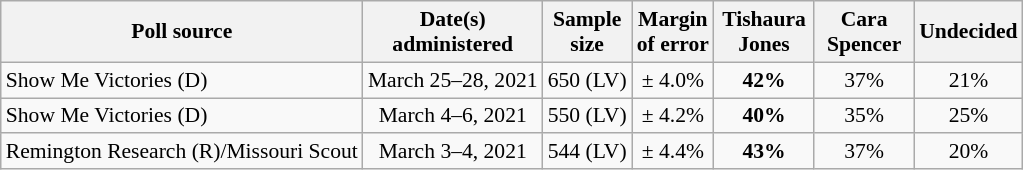<table class="wikitable" style="font-size:90%;text-align:center;">
<tr>
<th>Poll source</th>
<th>Date(s)<br>administered</th>
<th>Sample<br>size</th>
<th>Margin<br>of error</th>
<th style="width:60px;">Tishaura<br>Jones</th>
<th style="width:60px;">Cara<br>Spencer</th>
<th>Undecided</th>
</tr>
<tr>
<td style="text-align:left;">Show Me Victories (D)</td>
<td>March 25–28, 2021</td>
<td>650 (LV)</td>
<td>± 4.0%</td>
<td><strong>42%</strong></td>
<td>37%</td>
<td>21%</td>
</tr>
<tr>
<td style="text-align:left;">Show Me Victories (D)</td>
<td>March 4–6, 2021</td>
<td>550 (LV)</td>
<td>± 4.2%</td>
<td><strong>40%</strong></td>
<td>35%</td>
<td>25%</td>
</tr>
<tr>
<td style="text-align:left;">Remington Research (R)/Missouri Scout</td>
<td>March 3–4, 2021</td>
<td>544 (LV)</td>
<td>± 4.4%</td>
<td><strong>43%</strong></td>
<td>37%</td>
<td>20%</td>
</tr>
</table>
